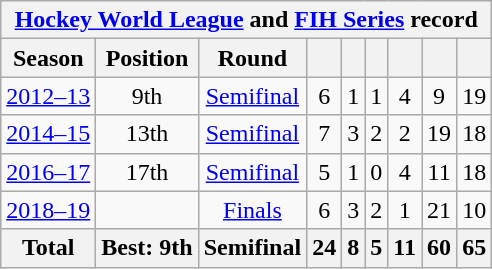<table class="wikitable" style="text-align: center;">
<tr>
<th colspan=9><a href='#'>Hockey World League</a> and <a href='#'>FIH Series</a> record</th>
</tr>
<tr>
<th>Season</th>
<th>Position</th>
<th>Round</th>
<th></th>
<th></th>
<th></th>
<th></th>
<th></th>
<th></th>
</tr>
<tr>
<td><a href='#'>2012–13</a></td>
<td>9th</td>
<td><a href='#'>Semifinal</a></td>
<td>6</td>
<td>1</td>
<td>1</td>
<td>4</td>
<td>9</td>
<td>19</td>
</tr>
<tr>
<td><a href='#'>2014–15</a></td>
<td>13th</td>
<td><a href='#'>Semifinal</a></td>
<td>7</td>
<td>3</td>
<td>2</td>
<td>2</td>
<td>19</td>
<td>18</td>
</tr>
<tr>
<td><a href='#'>2016–17</a></td>
<td>17th</td>
<td><a href='#'>Semifinal</a></td>
<td>5</td>
<td>1</td>
<td>0</td>
<td>4</td>
<td>11</td>
<td>18</td>
</tr>
<tr>
<td><a href='#'>2018–19</a></td>
<td></td>
<td><a href='#'>Finals</a></td>
<td>6</td>
<td>3</td>
<td>2</td>
<td>1</td>
<td>21</td>
<td>10</td>
</tr>
<tr>
<th>Total</th>
<th>Best: 9th</th>
<th>Semifinal</th>
<th>24</th>
<th>8</th>
<th>5</th>
<th>11</th>
<th>60</th>
<th>65</th>
</tr>
</table>
